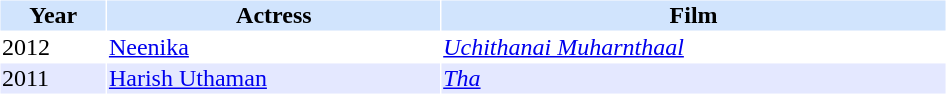<table cellspacing="1" cellpadding="1" border="0" width="50%">
<tr bgcolor="#d1e4fd">
<th>Year</th>
<th>Actress</th>
<th>Film</th>
</tr>
<tr>
<td>2012</td>
<td><a href='#'>Neenika</a></td>
<td><em><a href='#'>Uchithanai Muharnthaal</a></em></td>
</tr>
<tr bgcolor="#e4e8ff">
<td>2011</td>
<td><a href='#'>Harish Uthaman</a></td>
<td><em><a href='#'>Tha</a></em></td>
</tr>
</table>
